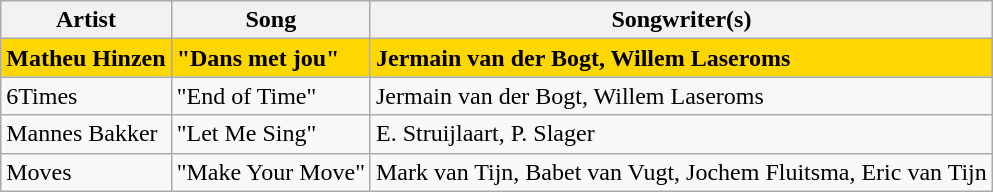<table class="wikitable">
<tr>
<th>Artist</th>
<th>Song</th>
<th>Songwriter(s)</th>
</tr>
<tr style="font-weight:bold; background:gold;">
<td>Matheu Hinzen</td>
<td>"Dans met jou"</td>
<td>Jermain van der Bogt, Willem Laseroms</td>
</tr>
<tr>
<td>6Times</td>
<td>"End of Time"</td>
<td>Jermain van der Bogt, Willem Laseroms</td>
</tr>
<tr>
<td>Mannes Bakker</td>
<td>"Let Me Sing"</td>
<td>E. Struijlaart, P. Slager</td>
</tr>
<tr>
<td>Moves</td>
<td>"Make Your Move"</td>
<td>Mark van Tijn, Babet van Vugt, Jochem Fluitsma, Eric van Tijn</td>
</tr>
</table>
